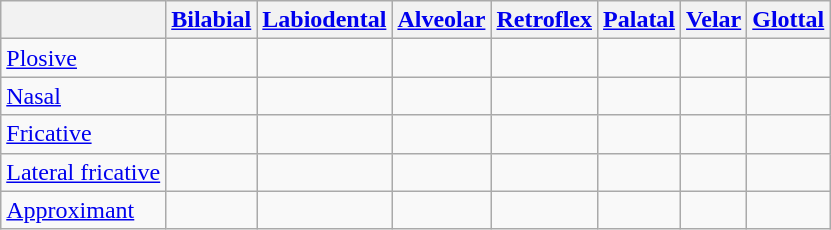<table class="wikitable">
<tr>
<th></th>
<th><a href='#'>Bilabial</a></th>
<th><a href='#'>Labiodental</a></th>
<th><a href='#'>Alveolar</a></th>
<th><a href='#'>Retroflex</a></th>
<th><a href='#'>Palatal</a></th>
<th><a href='#'>Velar</a></th>
<th><a href='#'>Glottal</a></th>
</tr>
<tr>
<td><a href='#'>Plosive</a></td>
<td></td>
<td></td>
<td></td>
<td></td>
<td></td>
<td></td>
<td></td>
</tr>
<tr>
<td><a href='#'>Nasal</a></td>
<td></td>
<td></td>
<td></td>
<td></td>
<td></td>
<td></td>
<td></td>
</tr>
<tr>
<td><a href='#'>Fricative</a></td>
<td></td>
<td>        </td>
<td></td>
<td>     </td>
<td></td>
<td></td>
<td></td>
</tr>
<tr>
<td><a href='#'>Lateral fricative</a></td>
<td></td>
<td></td>
<td></td>
<td></td>
<td></td>
<td></td>
<td></td>
</tr>
<tr>
<td><a href='#'>Approximant</a></td>
<td></td>
<td></td>
<td></td>
<td></td>
<td></td>
<td></td>
<td></td>
</tr>
</table>
